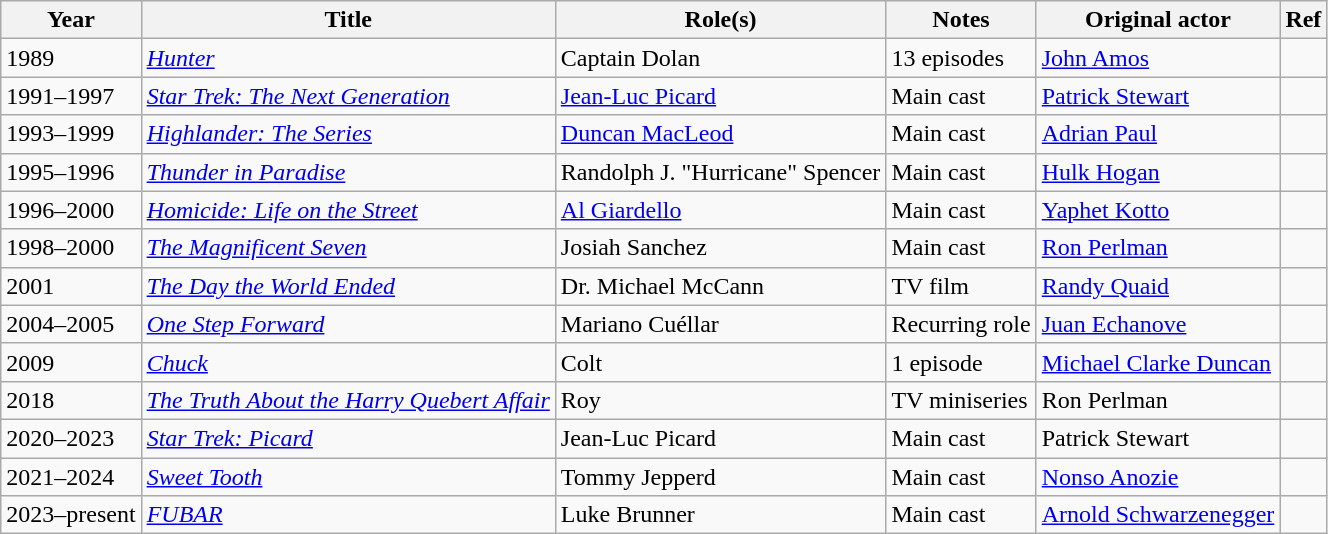<table class="wikitable plainrowheaders sortable">
<tr>
<th scope="col">Year</th>
<th scope="col">Title</th>
<th scope="col">Role(s)</th>
<th scope="col">Notes</th>
<th scope="col">Original actor</th>
<th scope="col" class="unsortable">Ref</th>
</tr>
<tr>
<td>1989</td>
<td><em><a href='#'>Hunter</a></em></td>
<td>Captain Dolan</td>
<td>13 episodes</td>
<td><a href='#'>John Amos</a></td>
<td></td>
</tr>
<tr>
<td>1991–1997</td>
<td><em><a href='#'>Star Trek: The Next Generation</a></em></td>
<td><a href='#'>Jean-Luc Picard</a></td>
<td>Main cast</td>
<td><a href='#'>Patrick Stewart</a></td>
<td></td>
</tr>
<tr>
<td>1993–1999</td>
<td><em><a href='#'>Highlander: The Series</a></em></td>
<td><a href='#'>Duncan MacLeod</a></td>
<td>Main cast</td>
<td><a href='#'>Adrian Paul</a></td>
<td></td>
</tr>
<tr>
<td>1995–1996</td>
<td><em><a href='#'>Thunder in Paradise</a></em></td>
<td>Randolph J. "Hurricane" Spencer</td>
<td>Main cast</td>
<td><a href='#'>Hulk Hogan</a></td>
<td></td>
</tr>
<tr>
<td>1996–2000</td>
<td><em><a href='#'>Homicide: Life on the Street</a></em></td>
<td><a href='#'>Al Giardello</a></td>
<td>Main cast</td>
<td><a href='#'>Yaphet Kotto</a></td>
<td></td>
</tr>
<tr>
<td>1998–2000</td>
<td><em><a href='#'>The Magnificent Seven</a></em></td>
<td>Josiah Sanchez</td>
<td>Main cast</td>
<td><a href='#'>Ron Perlman</a></td>
<td></td>
</tr>
<tr>
<td>2001</td>
<td><em><a href='#'>The Day the World Ended</a></em></td>
<td>Dr. Michael McCann</td>
<td>TV film</td>
<td><a href='#'>Randy Quaid</a></td>
<td></td>
</tr>
<tr>
<td>2004–2005</td>
<td><em><a href='#'>One Step Forward</a></em></td>
<td>Mariano Cuéllar</td>
<td>Recurring role</td>
<td><a href='#'>Juan Echanove</a></td>
<td></td>
</tr>
<tr>
<td>2009</td>
<td><em><a href='#'>Chuck</a></em></td>
<td>Colt</td>
<td>1 episode</td>
<td><a href='#'>Michael Clarke Duncan</a></td>
<td></td>
</tr>
<tr>
<td>2018</td>
<td><em><a href='#'>The Truth About the Harry Quebert Affair</a></em></td>
<td>Roy</td>
<td>TV miniseries</td>
<td>Ron Perlman</td>
<td></td>
</tr>
<tr>
<td>2020–2023</td>
<td><em><a href='#'>Star Trek: Picard</a></em></td>
<td>Jean-Luc Picard</td>
<td>Main cast</td>
<td>Patrick Stewart</td>
<td></td>
</tr>
<tr>
<td>2021–2024</td>
<td><em><a href='#'>Sweet Tooth</a></em></td>
<td>Tommy Jepperd</td>
<td>Main cast</td>
<td><a href='#'>Nonso Anozie</a></td>
<td></td>
</tr>
<tr>
<td>2023–present</td>
<td><em><a href='#'>FUBAR</a></em></td>
<td>Luke Brunner</td>
<td>Main cast</td>
<td><a href='#'>Arnold Schwarzenegger</a></td>
<td></td>
</tr>
</table>
